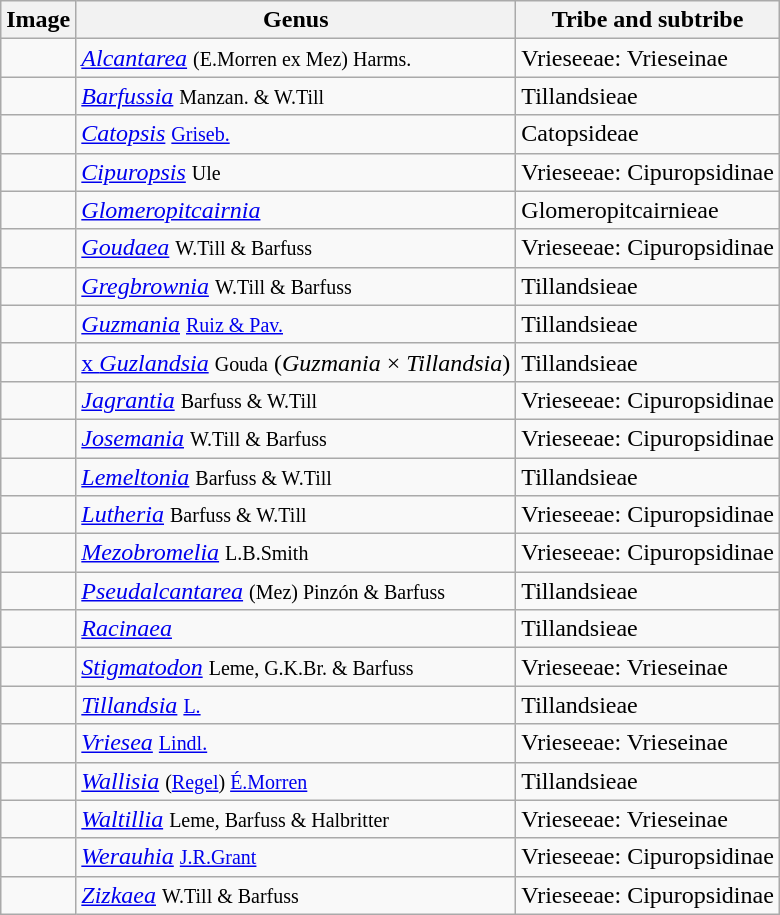<table class="wikitable sortable">
<tr>
<th>Image</th>
<th>Genus</th>
<th>Tribe and subtribe</th>
</tr>
<tr>
<td></td>
<td><em><a href='#'>Alcantarea</a></em> <small>(E.Morren ex Mez) Harms.</small></td>
<td>Vrieseeae: Vrieseinae</td>
</tr>
<tr>
<td></td>
<td><em><a href='#'>Barfussia</a></em> <small>Manzan. & W.Till</small></td>
<td>Tillandsieae</td>
</tr>
<tr>
<td></td>
<td><em><a href='#'>Catopsis</a></em> <small><a href='#'>Griseb.</a></small></td>
<td>Catopsideae</td>
</tr>
<tr>
<td></td>
<td><em><a href='#'>Cipuropsis</a></em> <small>Ule</small></td>
<td>Vrieseeae: Cipuropsidinae</td>
</tr>
<tr>
<td></td>
<td><em><a href='#'>Glomeropitcairnia</a></em></td>
<td>Glomeropitcairnieae</td>
</tr>
<tr>
<td></td>
<td><em><a href='#'>Goudaea</a></em> <small>W.Till & Barfuss</small></td>
<td>Vrieseeae: Cipuropsidinae</td>
</tr>
<tr>
<td></td>
<td><em><a href='#'>Gregbrownia</a></em> <small>W.Till & Barfuss</small></td>
<td>Tillandsieae</td>
</tr>
<tr>
<td></td>
<td><em><a href='#'>Guzmania</a></em> <small><a href='#'>Ruiz & Pav.</a></small></td>
<td>Tillandsieae</td>
</tr>
<tr>
<td></td>
<td><a href='#'>x <em>Guzlandsia</em></a> <small>Gouda</small> (<em>Guzmania</em> × <em>Tillandsia</em>)</td>
<td>Tillandsieae</td>
</tr>
<tr>
<td></td>
<td><em><a href='#'>Jagrantia</a></em> <small>Barfuss & W.Till</small></td>
<td>Vrieseeae: Cipuropsidinae</td>
</tr>
<tr>
<td></td>
<td><em><a href='#'>Josemania</a></em> <small>W.Till & Barfuss</small></td>
<td>Vrieseeae: Cipuropsidinae</td>
</tr>
<tr>
<td></td>
<td><em><a href='#'>Lemeltonia</a></em> <small>Barfuss & W.Till</small></td>
<td>Tillandsieae</td>
</tr>
<tr>
<td></td>
<td><em><a href='#'>Lutheria</a></em> <small>Barfuss & W.Till</small></td>
<td>Vrieseeae: Cipuropsidinae</td>
</tr>
<tr>
<td></td>
<td><em><a href='#'>Mezobromelia</a></em> <small>L.B.Smith</small></td>
<td>Vrieseeae: Cipuropsidinae</td>
</tr>
<tr>
<td></td>
<td><em><a href='#'>Pseudalcantarea</a></em> <small>(Mez) Pinzón & Barfuss</small></td>
<td>Tillandsieae</td>
</tr>
<tr>
<td></td>
<td><em><a href='#'>Racinaea</a></em></td>
<td>Tillandsieae</td>
</tr>
<tr>
<td></td>
<td><em><a href='#'>Stigmatodon</a></em> <small>Leme, G.K.Br. & Barfuss</small></td>
<td>Vrieseeae: Vrieseinae</td>
</tr>
<tr>
<td></td>
<td><em><a href='#'>Tillandsia</a></em> <small><a href='#'>L.</a></small></td>
<td>Tillandsieae</td>
</tr>
<tr>
<td></td>
<td><em><a href='#'>Vriesea</a></em> <small><a href='#'>Lindl.</a></small></td>
<td>Vrieseeae: Vrieseinae</td>
</tr>
<tr>
<td></td>
<td><em><a href='#'>Wallisia</a></em> <small>(<a href='#'>Regel</a>) <a href='#'>É.Morren</a></small></td>
<td>Tillandsieae</td>
</tr>
<tr>
<td></td>
<td><em><a href='#'>Waltillia</a></em> <small>Leme, Barfuss & Halbritter</small></td>
<td>Vrieseeae: Vrieseinae</td>
</tr>
<tr>
<td></td>
<td><em><a href='#'>Werauhia</a></em> <small><a href='#'>J.R.Grant</a></small></td>
<td>Vrieseeae: Cipuropsidinae</td>
</tr>
<tr>
<td></td>
<td><em><a href='#'>Zizkaea</a></em> <small>W.Till & Barfuss</small></td>
<td>Vrieseeae: Cipuropsidinae</td>
</tr>
</table>
